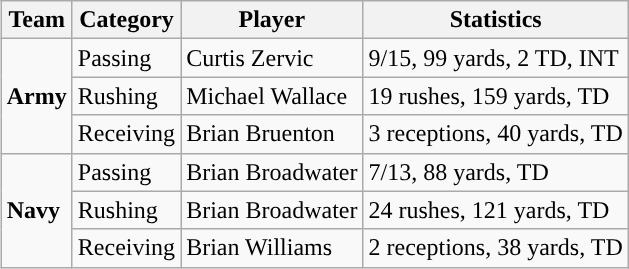<table class="wikitable" style="float: right;">
<tr>
<th>Team</th>
<th>Category</th>
<th>Player</th>
<th>Statistics</th>
</tr>
<tr>
<td rowspan=3><strong>Army</strong></td>
<td>Passing</td>
<td>Curtis Zervic</td>
<td>9/15, 99 yards, 2 TD, INT</td>
</tr>
<tr>
<td>Rushing</td>
<td>Michael Wallace</td>
<td>19 rushes, 159 yards, TD</td>
</tr>
<tr>
<td>Receiving</td>
<td>Brian Bruenton</td>
<td>3 receptions, 40 yards, TD</td>
</tr>
<tr>
<td rowspan=3><strong>Navy</strong></td>
<td>Passing</td>
<td>Brian Broadwater</td>
<td>7/13, 88 yards, TD</td>
</tr>
<tr>
<td>Rushing</td>
<td>Brian Broadwater</td>
<td>24 rushes, 121 yards, TD</td>
</tr>
<tr>
<td>Receiving</td>
<td>Brian Williams</td>
<td>2 receptions, 38 yards, TD</td>
</tr>
</table>
